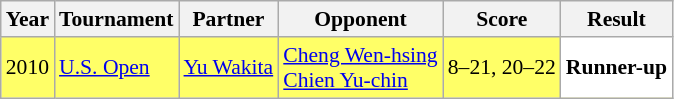<table class="sortable wikitable" style="font-size: 90%;">
<tr>
<th>Year</th>
<th>Tournament</th>
<th>Partner</th>
<th>Opponent</th>
<th>Score</th>
<th>Result</th>
</tr>
<tr style="background:#FFFF67">
<td align="center">2010</td>
<td align="left"><a href='#'>U.S. Open</a></td>
<td align="left"> <a href='#'>Yu Wakita</a></td>
<td align="left"> <a href='#'>Cheng Wen-hsing</a><br> <a href='#'>Chien Yu-chin</a></td>
<td align="left">8–21, 20–22</td>
<td style="text-align:left; background:white"> <strong>Runner-up</strong></td>
</tr>
</table>
